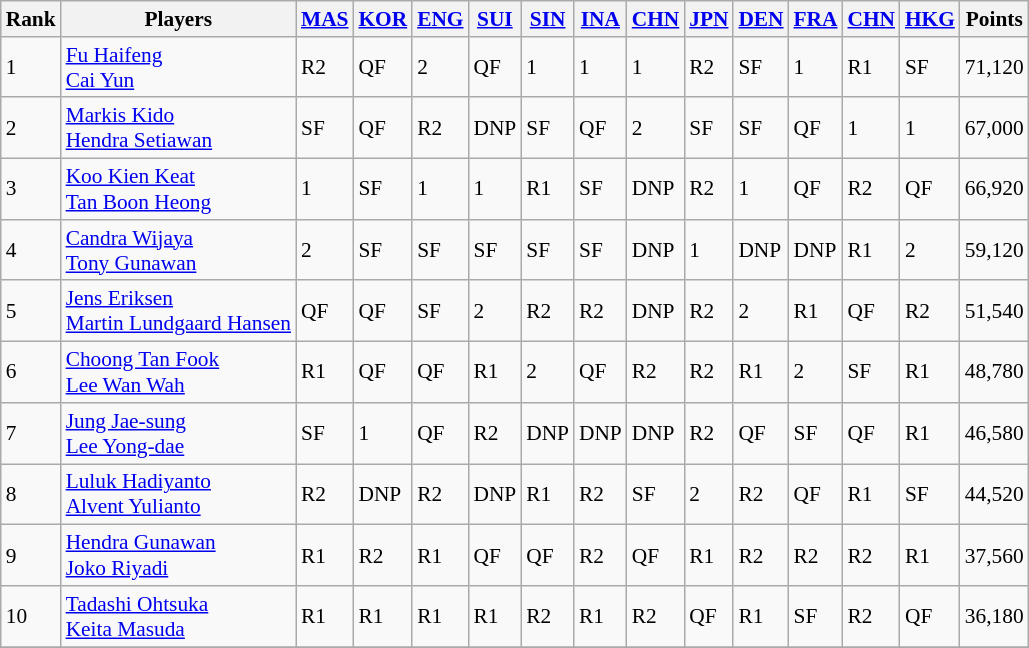<table class=wikitable style="font-size:89%;">
<tr>
<th>Rank</th>
<th>Players</th>
<th><a href='#'>MAS</a></th>
<th><a href='#'>KOR</a></th>
<th><a href='#'>ENG</a></th>
<th><a href='#'>SUI</a></th>
<th><a href='#'>SIN</a></th>
<th><a href='#'>INA</a></th>
<th><a href='#'>CHN</a></th>
<th><a href='#'>JPN</a></th>
<th><a href='#'>DEN</a></th>
<th><a href='#'>FRA</a></th>
<th><a href='#'>CHN</a></th>
<th><a href='#'>HKG</a></th>
<th>Points</th>
</tr>
<tr>
<td>1</td>
<td> <a href='#'>Fu Haifeng</a> <br>  <a href='#'>Cai Yun</a></td>
<td>R2</td>
<td>QF</td>
<td>2</td>
<td>QF</td>
<td>1</td>
<td>1</td>
<td>1</td>
<td>R2</td>
<td>SF</td>
<td>1</td>
<td>R1</td>
<td>SF</td>
<td>71,120</td>
</tr>
<tr>
<td>2</td>
<td> <a href='#'>Markis Kido</a> <br>  <a href='#'>Hendra Setiawan</a></td>
<td>SF</td>
<td>QF</td>
<td>R2</td>
<td>DNP</td>
<td>SF</td>
<td>QF</td>
<td>2</td>
<td>SF</td>
<td>SF</td>
<td>QF</td>
<td>1</td>
<td>1</td>
<td>67,000</td>
</tr>
<tr>
<td>3</td>
<td> <a href='#'>Koo Kien Keat</a> <br>  <a href='#'>Tan Boon Heong</a></td>
<td>1</td>
<td>SF</td>
<td>1</td>
<td>1</td>
<td>R1</td>
<td>SF</td>
<td>DNP</td>
<td>R2</td>
<td>1</td>
<td>QF</td>
<td>R2</td>
<td>QF</td>
<td>66,920</td>
</tr>
<tr>
<td>4</td>
<td> <a href='#'>Candra Wijaya</a> <br>  <a href='#'>Tony Gunawan</a></td>
<td>2</td>
<td>SF</td>
<td>SF</td>
<td>SF</td>
<td>SF</td>
<td>SF</td>
<td>DNP</td>
<td>1</td>
<td>DNP</td>
<td>DNP</td>
<td>R1</td>
<td>2</td>
<td>59,120</td>
</tr>
<tr>
<td>5</td>
<td> <a href='#'>Jens Eriksen</a> <br>  <a href='#'>Martin Lundgaard Hansen</a></td>
<td>QF</td>
<td>QF</td>
<td>SF</td>
<td>2</td>
<td>R2</td>
<td>R2</td>
<td>DNP</td>
<td>R2</td>
<td>2</td>
<td>R1</td>
<td>QF</td>
<td>R2</td>
<td>51,540</td>
</tr>
<tr>
<td>6</td>
<td> <a href='#'>Choong Tan Fook</a> <br>  <a href='#'>Lee Wan Wah</a></td>
<td>R1</td>
<td>QF</td>
<td>QF</td>
<td>R1</td>
<td>2</td>
<td>QF</td>
<td>R2</td>
<td>R2</td>
<td>R1</td>
<td>2</td>
<td>SF</td>
<td>R1</td>
<td>48,780</td>
</tr>
<tr>
<td>7</td>
<td> <a href='#'>Jung Jae-sung</a> <br>  <a href='#'>Lee Yong-dae</a></td>
<td>SF</td>
<td>1</td>
<td>QF</td>
<td>R2</td>
<td>DNP</td>
<td>DNP</td>
<td>DNP</td>
<td>R2</td>
<td>QF</td>
<td>SF</td>
<td>QF</td>
<td>R1</td>
<td>46,580</td>
</tr>
<tr>
<td>8</td>
<td> <a href='#'>Luluk Hadiyanto</a> <br>  <a href='#'>Alvent Yulianto</a></td>
<td>R2</td>
<td>DNP</td>
<td>R2</td>
<td>DNP</td>
<td>R1</td>
<td>R2</td>
<td>SF</td>
<td>2</td>
<td>R2</td>
<td>QF</td>
<td>R1</td>
<td>SF</td>
<td>44,520</td>
</tr>
<tr>
<td>9</td>
<td> <a href='#'>Hendra Gunawan</a> <br>  <a href='#'>Joko Riyadi</a></td>
<td>R1</td>
<td>R2</td>
<td>R1</td>
<td>QF</td>
<td>QF</td>
<td>R2</td>
<td>QF</td>
<td>R1</td>
<td>R2</td>
<td>R2</td>
<td>R2</td>
<td>R1</td>
<td>37,560</td>
</tr>
<tr>
<td>10</td>
<td> <a href='#'>Tadashi Ohtsuka</a> <br>  <a href='#'>Keita Masuda</a></td>
<td>R1</td>
<td>R1</td>
<td>R1</td>
<td>R1</td>
<td>R2</td>
<td>R1</td>
<td>R2</td>
<td>QF</td>
<td>R1</td>
<td>SF</td>
<td>R2</td>
<td>QF</td>
<td>36,180</td>
</tr>
<tr>
</tr>
</table>
